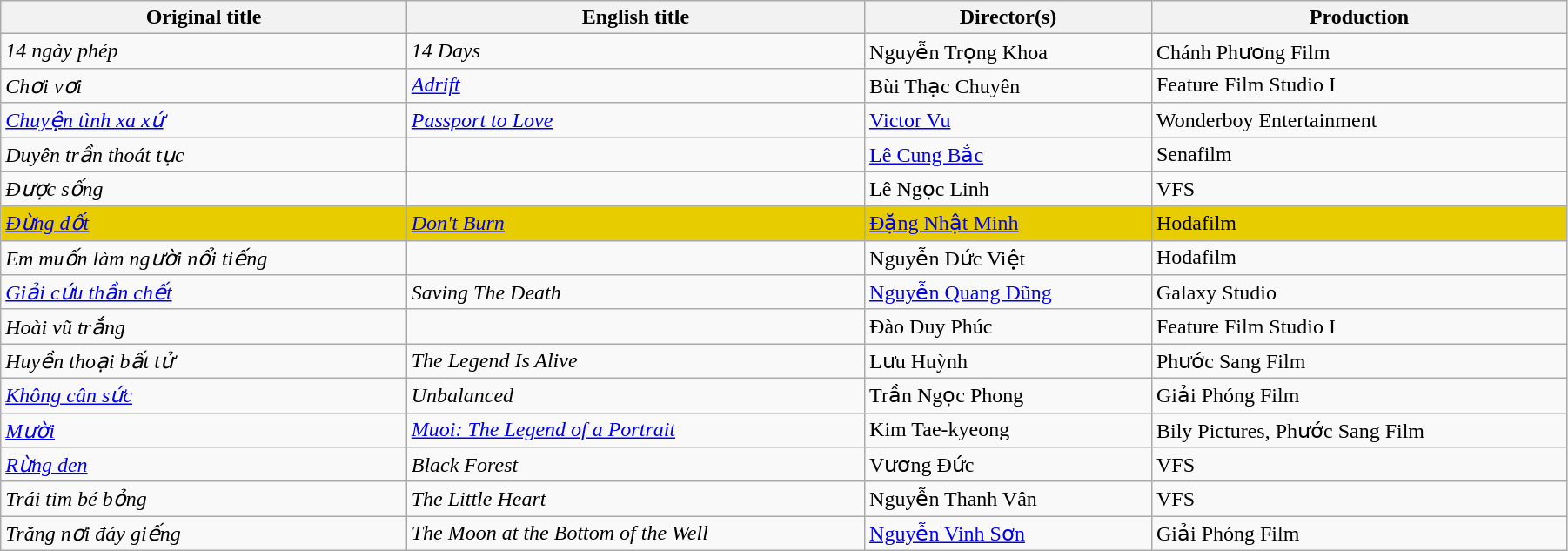<table class="sortable wikitable" style="width:95%; margin-bottom:2px">
<tr>
<th>Original title</th>
<th>English title</th>
<th>Director(s)</th>
<th>Production</th>
</tr>
<tr>
<td><em>14 ngày phép</em></td>
<td><em>14 Days</em></td>
<td>Nguyễn Trọng Khoa</td>
<td>Chánh Phương Film</td>
</tr>
<tr>
<td><em>Chơi vơi</em></td>
<td><em><a href='#'>Adrift</a></em></td>
<td>Bùi Thạc Chuyên</td>
<td>Feature Film Studio I</td>
</tr>
<tr>
<td><em><a href='#'>Chuyện tình xa xứ</a></em></td>
<td><em><a href='#'>Passport to Love</a></em></td>
<td><a href='#'>Victor Vu</a></td>
<td>Wonderboy Entertainment</td>
</tr>
<tr>
<td><em>Duyên trần thoát tục</em></td>
<td></td>
<td><a href='#'>Lê Cung Bắc</a></td>
<td>Senafilm</td>
</tr>
<tr>
<td><em>Được sống</em></td>
<td></td>
<td>Lê Ngọc Linh</td>
<td>VFS</td>
</tr>
<tr style="background:#E7CD00;">
<td><em><a href='#'>Đừng đốt</a></em></td>
<td><em><a href='#'>Don't Burn</a></em></td>
<td><a href='#'>Đặng Nhật Minh</a></td>
<td>Hodafilm</td>
</tr>
<tr>
<td><em>Em muốn làm người nổi tiếng</em></td>
<td></td>
<td>Nguyễn Đức Việt</td>
<td>Hodafilm</td>
</tr>
<tr>
<td><em><a href='#'>Giải cứu thần chết</a></em></td>
<td><em>Saving The Death</em></td>
<td><a href='#'>Nguyễn Quang Dũng</a></td>
<td>Galaxy Studio</td>
</tr>
<tr>
<td><em>Hoài vũ trắng</em></td>
<td></td>
<td>Đào Duy Phúc</td>
<td>Feature Film Studio I</td>
</tr>
<tr>
<td><em>Huyền thoại bất tử</em></td>
<td><em>The Legend Is Alive</em></td>
<td>Lưu Huỳnh</td>
<td>Phước Sang Film</td>
</tr>
<tr>
<td><em><a href='#'>Không cân sức</a></em></td>
<td><em>Unbalanced</em></td>
<td>Trần Ngọc Phong</td>
<td>Giải Phóng Film</td>
</tr>
<tr>
<td><em><a href='#'>Mười</a></em></td>
<td><em><a href='#'>Muoi: The Legend of a Portrait</a></em></td>
<td>Kim Tae-kyeong</td>
<td>Bily Pictures, Phước Sang Film</td>
</tr>
<tr>
<td><em><a href='#'>Rừng đen</a></em></td>
<td><em>Black Forest</em></td>
<td>Vương Đức</td>
<td>VFS</td>
</tr>
<tr>
<td><em>Trái tim bé bỏng</em></td>
<td><em>The Little Heart</em></td>
<td>Nguyễn Thanh Vân</td>
<td>VFS</td>
</tr>
<tr>
<td><em>Trăng nơi đáy giếng</em></td>
<td><em>The Moon at the Bottom of the Well</em></td>
<td><a href='#'>Nguyễn Vinh Sơn</a></td>
<td>Giải Phóng Film</td>
</tr>
</table>
